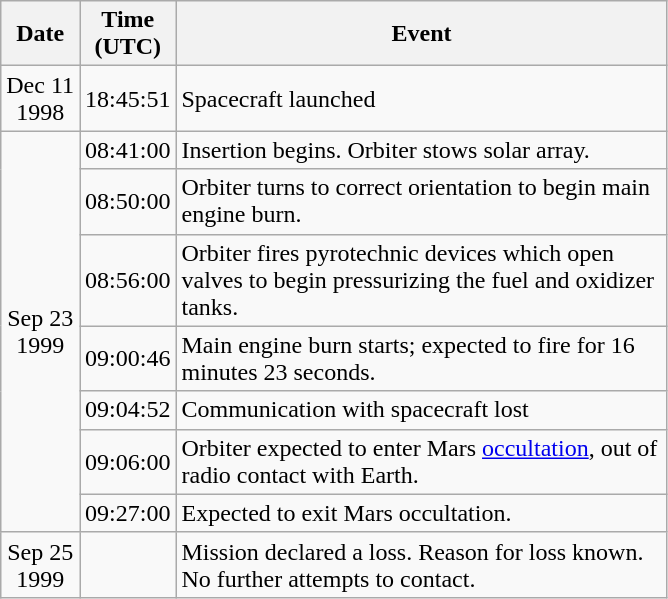<table class="wikitable">
<tr>
<th scope="col">Date</th>
<th scope="col">Time<br>(UTC)</th>
<th scope="col" style="width: 20em;">Event</th>
</tr>
<tr>
<td align="center">Dec 11<br>1998</td>
<td>18:45:51</td>
<td>Spacecraft launched</td>
</tr>
<tr>
<td rowspan="7" align="center">Sep 23<br>1999</td>
<td>08:41:00</td>
<td>Insertion begins. Orbiter stows solar array.</td>
</tr>
<tr>
<td>08:50:00</td>
<td>Orbiter turns to correct orientation to begin main engine burn.</td>
</tr>
<tr>
<td>08:56:00</td>
<td>Orbiter fires pyrotechnic devices which open valves to begin pressurizing the fuel and oxidizer tanks.</td>
</tr>
<tr>
<td>09:00:46</td>
<td>Main engine burn starts; expected to fire for 16 minutes 23 seconds.</td>
</tr>
<tr>
<td>09:04:52</td>
<td>Communication with spacecraft lost</td>
</tr>
<tr>
<td>09:06:00</td>
<td>Orbiter expected to enter Mars <a href='#'>occultation</a>, out of radio contact with Earth.</td>
</tr>
<tr>
<td>09:27:00</td>
<td>Expected to exit Mars occultation.</td>
</tr>
<tr>
<td align="center">Sep 25<br>1999</td>
<td></td>
<td>Mission declared a loss. Reason for loss known. No further attempts to contact.</td>
</tr>
</table>
